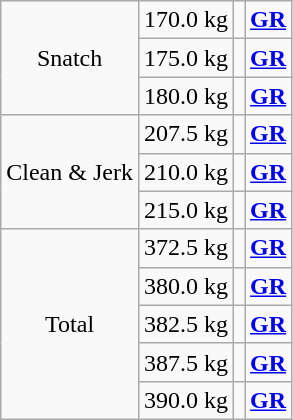<table class = "wikitable" style="text-align:center;">
<tr>
<td rowspan=3>Snatch</td>
<td>170.0 kg</td>
<td align=left></td>
<td><strong><a href='#'>GR</a></strong></td>
</tr>
<tr>
<td>175.0 kg</td>
<td align=left></td>
<td><strong><a href='#'>GR</a></strong></td>
</tr>
<tr>
<td>180.0 kg</td>
<td align=left></td>
<td><strong><a href='#'>GR</a></strong></td>
</tr>
<tr>
<td rowspan=3>Clean & Jerk</td>
<td>207.5 kg</td>
<td align=left></td>
<td><strong><a href='#'>GR</a></strong></td>
</tr>
<tr>
<td>210.0 kg</td>
<td align=left></td>
<td><strong><a href='#'>GR</a></strong></td>
</tr>
<tr>
<td>215.0 kg</td>
<td align=left></td>
<td><strong><a href='#'>GR</a></strong></td>
</tr>
<tr>
<td rowspan=5>Total</td>
<td>372.5 kg</td>
<td align=left></td>
<td><strong><a href='#'>GR</a></strong></td>
</tr>
<tr>
<td>380.0 kg</td>
<td align=left></td>
<td><strong><a href='#'>GR</a></strong></td>
</tr>
<tr>
<td>382.5 kg</td>
<td align=left></td>
<td><strong><a href='#'>GR</a></strong></td>
</tr>
<tr>
<td>387.5 kg</td>
<td align=left></td>
<td><strong><a href='#'>GR</a></strong></td>
</tr>
<tr>
<td>390.0 kg</td>
<td align=left></td>
<td><strong><a href='#'>GR</a></strong></td>
</tr>
</table>
